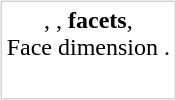<table align="right" style="border: 1px solid lightgray; margin: 3px 0 5px 10px;">
<tr>
<td style="text-align: center;">, , <strong>facets</strong>, <br>Face dimension .</td>
</tr>
<tr>
<td><br></td>
</tr>
</table>
